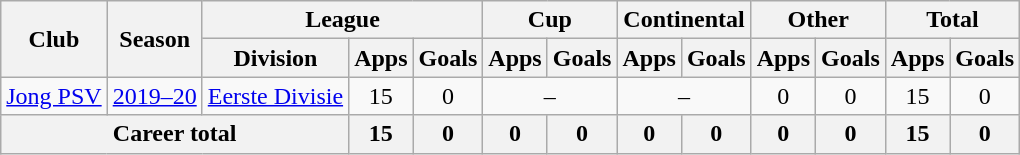<table class="wikitable" style="text-align: center">
<tr>
<th rowspan="2">Club</th>
<th rowspan="2">Season</th>
<th colspan="3">League</th>
<th colspan="2">Cup</th>
<th colspan="2">Continental</th>
<th colspan="2">Other</th>
<th colspan="2">Total</th>
</tr>
<tr>
<th>Division</th>
<th>Apps</th>
<th>Goals</th>
<th>Apps</th>
<th>Goals</th>
<th>Apps</th>
<th>Goals</th>
<th>Apps</th>
<th>Goals</th>
<th>Apps</th>
<th>Goals</th>
</tr>
<tr>
<td><a href='#'>Jong PSV</a></td>
<td><a href='#'>2019–20</a></td>
<td><a href='#'>Eerste Divisie</a></td>
<td>15</td>
<td>0</td>
<td colspan="2">–</td>
<td colspan="2">–</td>
<td>0</td>
<td>0</td>
<td>15</td>
<td>0</td>
</tr>
<tr>
<th colspan=3>Career total</th>
<th>15</th>
<th>0</th>
<th>0</th>
<th>0</th>
<th>0</th>
<th>0</th>
<th>0</th>
<th>0</th>
<th>15</th>
<th>0</th>
</tr>
</table>
